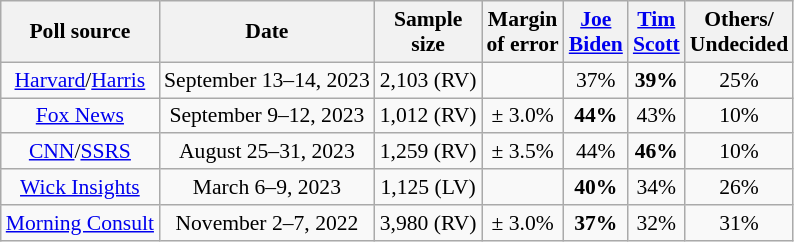<table class="wikitable sortable mw-datatable" style="text-align:center;font-size:90%;line-height:17px">
<tr>
<th>Poll source</th>
<th>Date</th>
<th>Sample<br>size</th>
<th>Margin<br>of error</th>
<th class="unsortable"><a href='#'>Joe<br>Biden</a><br><small></small></th>
<th class="unsortable"><a href='#'>Tim<br>Scott</a><br><small></small></th>
<th class="unsortable">Others/<br>Undecided</th>
</tr>
<tr>
<td><a href='#'>Harvard</a>/<a href='#'>Harris</a></td>
<td data-sort-value="2023-09-12">September 13–14, 2023</td>
<td>2,103 (RV)</td>
<td></td>
<td>37%</td>
<td><strong>39%</strong></td>
<td>25%</td>
</tr>
<tr>
<td><a href='#'>Fox News</a></td>
<td data-sort-value="2023-09-12">September 9–12, 2023</td>
<td>1,012 (RV)</td>
<td>± 3.0%</td>
<td><strong>44%</strong></td>
<td>43%</td>
<td>10%</td>
</tr>
<tr>
<td><a href='#'>CNN</a>/<a href='#'>SSRS</a></td>
<td data-sort-value="2023-08-31">August 25–31, 2023</td>
<td>1,259 (RV)</td>
<td>± 3.5%</td>
<td>44%</td>
<td><strong>46%</strong></td>
<td>10%</td>
</tr>
<tr>
<td><a href='#'>Wick Insights</a></td>
<td data-sort-value="2023-03-09">March 6–9, 2023</td>
<td>1,125 (LV)</td>
<td></td>
<td><strong>40%</strong></td>
<td>34%</td>
<td>26%</td>
</tr>
<tr>
<td><a href='#'>Morning Consult</a></td>
<td data-sort-value="2022-11-07">November 2–7, 2022</td>
<td>3,980 (RV)</td>
<td>± 3.0%</td>
<td><strong>37%</strong></td>
<td>32%</td>
<td>31%</td>
</tr>
</table>
